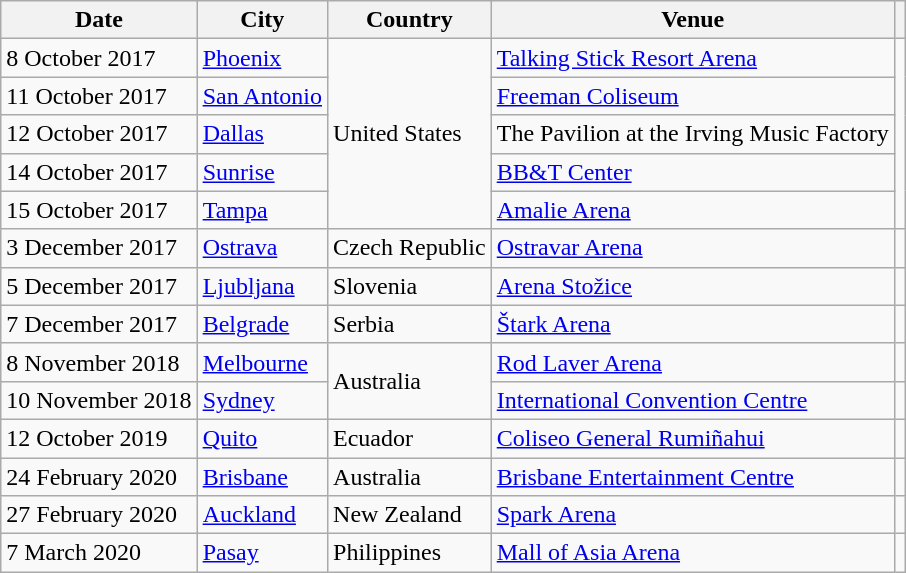<table class="wikitable">
<tr>
<th>Date</th>
<th>City</th>
<th>Country</th>
<th>Venue</th>
<th></th>
</tr>
<tr>
<td>8 October 2017</td>
<td><a href='#'>Phoenix</a></td>
<td rowspan="5">United States</td>
<td><a href='#'>Talking Stick Resort Arena</a></td>
<td rowspan="5"></td>
</tr>
<tr>
<td>11 October 2017</td>
<td><a href='#'>San Antonio</a></td>
<td><a href='#'>Freeman Coliseum</a></td>
</tr>
<tr>
<td>12 October 2017</td>
<td><a href='#'>Dallas</a></td>
<td>The Pavilion at the Irving Music Factory</td>
</tr>
<tr>
<td>14 October 2017</td>
<td><a href='#'>Sunrise</a></td>
<td><a href='#'>BB&T Center</a></td>
</tr>
<tr>
<td>15 October 2017</td>
<td><a href='#'>Tampa</a></td>
<td><a href='#'>Amalie Arena</a></td>
</tr>
<tr>
<td>3 December 2017</td>
<td><a href='#'>Ostrava</a></td>
<td>Czech Republic</td>
<td><a href='#'>Ostravar Arena</a></td>
<td></td>
</tr>
<tr>
<td>5 December 2017</td>
<td><a href='#'>Ljubljana</a></td>
<td>Slovenia</td>
<td><a href='#'>Arena Stožice</a></td>
<td></td>
</tr>
<tr>
<td>7 December 2017</td>
<td><a href='#'>Belgrade</a></td>
<td>Serbia</td>
<td><a href='#'>Štark Arena</a></td>
<td></td>
</tr>
<tr>
<td>8 November 2018</td>
<td><a href='#'>Melbourne</a></td>
<td rowspan="2">Australia</td>
<td><a href='#'>Rod Laver Arena</a></td>
<td></td>
</tr>
<tr>
<td>10 November 2018</td>
<td><a href='#'>Sydney</a></td>
<td><a href='#'>International Convention Centre</a></td>
<td></td>
</tr>
<tr>
<td>12 October 2019</td>
<td><a href='#'>Quito</a></td>
<td>Ecuador</td>
<td><a href='#'>Coliseo General Rumiñahui</a></td>
<td></td>
</tr>
<tr>
<td>24 February 2020</td>
<td><a href='#'>Brisbane</a></td>
<td>Australia</td>
<td><a href='#'>Brisbane Entertainment Centre</a></td>
<td></td>
</tr>
<tr>
<td>27 February 2020</td>
<td><a href='#'>Auckland</a></td>
<td>New Zealand</td>
<td><a href='#'>Spark Arena</a></td>
<td></td>
</tr>
<tr>
<td>7 March 2020</td>
<td><a href='#'>Pasay</a></td>
<td>Philippines</td>
<td><a href='#'>Mall of Asia Arena</a></td>
<td></td>
</tr>
</table>
